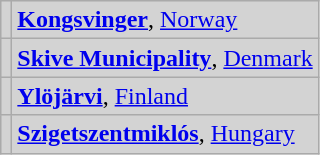<table class="wikitable" style="background:lightgray;">
<tr>
<td></td>
<td><strong><a href='#'>Kongsvinger</a></strong>, <a href='#'>Norway</a></td>
</tr>
<tr>
<td></td>
<td><strong><a href='#'>Skive Municipality</a></strong>, <a href='#'>Denmark</a></td>
</tr>
<tr>
<td></td>
<td><strong><a href='#'>Ylöjärvi</a></strong>, <a href='#'>Finland</a></td>
</tr>
<tr>
<td></td>
<td><strong><a href='#'>Szigetszentmiklós</a></strong>, <a href='#'>Hungary</a></td>
</tr>
</table>
